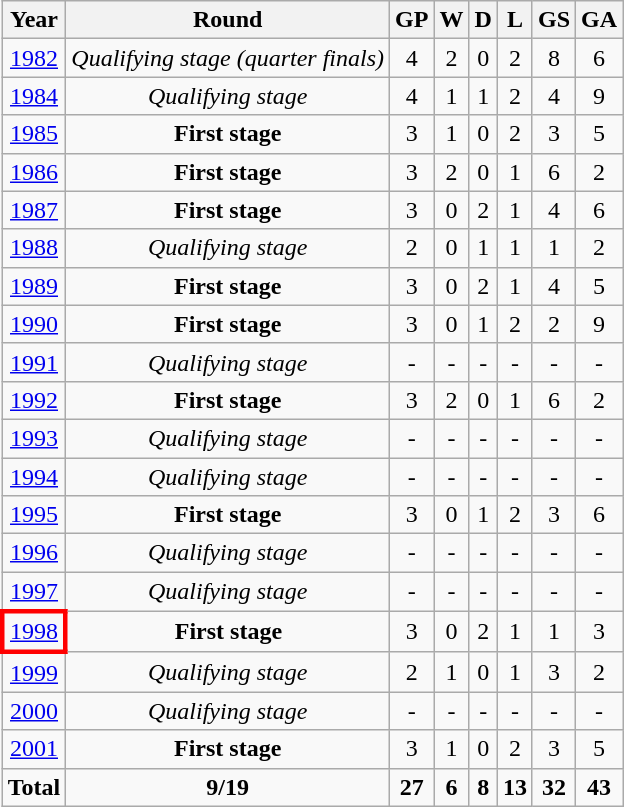<table class="wikitable" style="text-align: center;">
<tr>
<th>Year</th>
<th>Round</th>
<th>GP</th>
<th>W</th>
<th>D</th>
<th>L</th>
<th>GS</th>
<th>GA</th>
</tr>
<tr>
<td> <a href='#'>1982</a></td>
<td><em>Qualifying stage (quarter finals)</em></td>
<td>4</td>
<td>2</td>
<td>0</td>
<td>2</td>
<td>8</td>
<td>6</td>
</tr>
<tr>
<td> <a href='#'>1984</a></td>
<td><em>Qualifying stage</em></td>
<td>4</td>
<td>1</td>
<td>1</td>
<td>2</td>
<td>4</td>
<td>9</td>
</tr>
<tr>
<td> <a href='#'>1985</a></td>
<td><strong>First stage</strong></td>
<td>3</td>
<td>1</td>
<td>0</td>
<td>2</td>
<td>3</td>
<td>5</td>
</tr>
<tr>
<td> <a href='#'>1986</a></td>
<td><strong>First stage</strong></td>
<td>3</td>
<td>2</td>
<td>0</td>
<td>1</td>
<td>6</td>
<td>2</td>
</tr>
<tr>
<td> <a href='#'>1987</a></td>
<td><strong>First stage</strong></td>
<td>3</td>
<td>0</td>
<td>2</td>
<td>1</td>
<td>4</td>
<td>6</td>
</tr>
<tr>
<td> <a href='#'>1988</a></td>
<td><em>Qualifying stage</em></td>
<td>2</td>
<td>0</td>
<td>1</td>
<td>1</td>
<td>1</td>
<td>2</td>
</tr>
<tr>
<td> <a href='#'>1989</a></td>
<td><strong>First stage</strong></td>
<td>3</td>
<td>0</td>
<td>2</td>
<td>1</td>
<td>4</td>
<td>5</td>
</tr>
<tr>
<td> <a href='#'>1990</a></td>
<td><strong>First stage</strong></td>
<td>3</td>
<td>0</td>
<td>1</td>
<td>2</td>
<td>2</td>
<td>9</td>
</tr>
<tr>
<td> <a href='#'>1991</a></td>
<td><em>Qualifying stage</em></td>
<td>-</td>
<td>-</td>
<td>-</td>
<td>-</td>
<td>-</td>
<td>-</td>
</tr>
<tr>
<td> <a href='#'>1992</a></td>
<td><strong>First stage</strong></td>
<td>3</td>
<td>2</td>
<td>0</td>
<td>1</td>
<td>6</td>
<td>2</td>
</tr>
<tr>
<td> <a href='#'>1993</a></td>
<td><em>Qualifying stage</em></td>
<td>-</td>
<td>-</td>
<td>-</td>
<td>-</td>
<td>-</td>
<td>-</td>
</tr>
<tr>
<td> <a href='#'>1994</a></td>
<td><em>Qualifying stage</em></td>
<td>-</td>
<td>-</td>
<td>-</td>
<td>-</td>
<td>-</td>
<td>-</td>
</tr>
<tr>
<td> <a href='#'>1995</a></td>
<td><strong>First stage</strong></td>
<td>3</td>
<td>0</td>
<td>1</td>
<td>2</td>
<td>3</td>
<td>6</td>
</tr>
<tr>
<td> <a href='#'>1996</a></td>
<td><em>Qualifying stage</em></td>
<td>-</td>
<td>-</td>
<td>-</td>
<td>-</td>
<td>-</td>
<td>-</td>
</tr>
<tr>
<td> <a href='#'>1997</a></td>
<td><em>Qualifying stage</em></td>
<td>-</td>
<td>-</td>
<td>-</td>
<td>-</td>
<td>-</td>
<td>-</td>
</tr>
<tr>
<td style="border: 3px solid red"> <a href='#'>1998</a></td>
<td><strong>First stage</strong></td>
<td>3</td>
<td>0</td>
<td>2</td>
<td>1</td>
<td>1</td>
<td>3</td>
</tr>
<tr>
<td> <a href='#'>1999</a></td>
<td><em>Qualifying stage</em></td>
<td>2</td>
<td>1</td>
<td>0</td>
<td>1</td>
<td>3</td>
<td>2</td>
</tr>
<tr>
<td> <a href='#'>2000</a></td>
<td><em>Qualifying stage</em></td>
<td>-</td>
<td>-</td>
<td>-</td>
<td>-</td>
<td>-</td>
<td>-</td>
</tr>
<tr>
<td> <a href='#'>2001</a></td>
<td><strong>First stage</strong></td>
<td>3</td>
<td>1</td>
<td>0</td>
<td>2</td>
<td>3</td>
<td>5</td>
</tr>
<tr>
<td><strong>Total</strong></td>
<td><strong>9/19</strong></td>
<td><strong>27</strong></td>
<td><strong>6</strong></td>
<td><strong>8</strong></td>
<td><strong>13</strong></td>
<td><strong>32</strong></td>
<td><strong>43</strong></td>
</tr>
</table>
